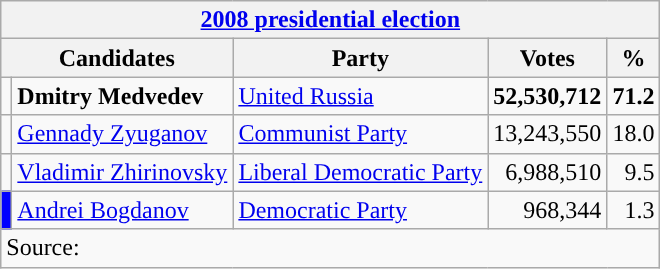<table class=wikitable style=text-align:right>
<tr>
<th colspan=5><a href='#'>2008 presidential election</a></th>
</tr>
<tr>
<th colspan=2>Candidates</th>
<th>Party</th>
<th>Votes</th>
<th>%</th>
</tr>
<tr>
<td style="background-color: "></td>
<td style="text-align:left;"><strong>Dmitry Medvedev</strong></td>
<td style="text-align:left;"><a href='#'>United Russia</a></td>
<td><strong>52,530,712</strong></td>
<td><strong>71.2</strong></td>
</tr>
<tr>
<td style="background-color: "></td>
<td style="text-align:left;"><a href='#'>Gennady Zyuganov</a></td>
<td style="text-align:left;"><a href='#'>Communist Party</a></td>
<td>13,243,550</td>
<td>18.0</td>
</tr>
<tr>
<td style="background-color: "></td>
<td style="text-align:left;"><a href='#'>Vladimir Zhirinovsky</a></td>
<td style="text-align:left;"><a href='#'>Liberal Democratic Party</a></td>
<td>6,988,510</td>
<td>9.5</td>
</tr>
<tr>
<td style="background:blue;"></td>
<td style="text-align:left;"><a href='#'>Andrei Bogdanov</a></td>
<td style="text-align:left;"><a href='#'>Democratic Party</a></td>
<td>968,344</td>
<td>1.3</td>
</tr>
<tr>
<td style="text-align:left;" colspan=5>Source: </td>
</tr>
</table>
